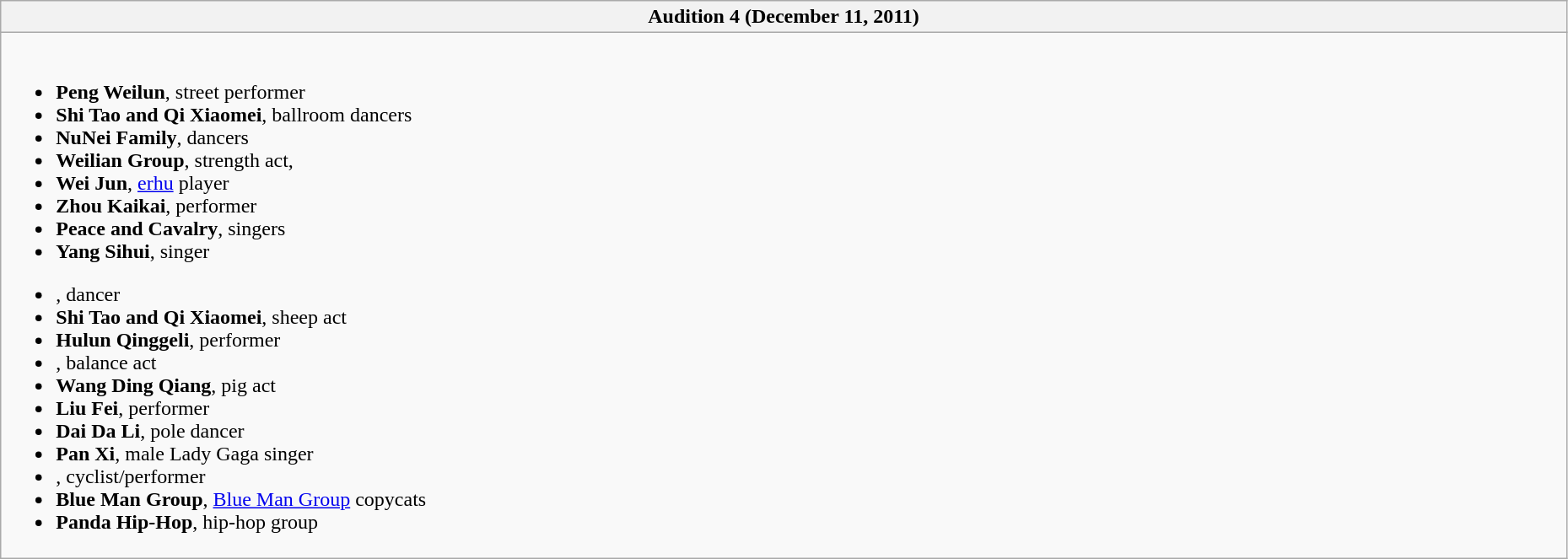<table class="wikitable collapsible collapsed" style="width: 98%">
<tr>
<th style="text-align: center">Audition 4 (December 11, 2011)</th>
</tr>
<tr>
<td><br><ul><li><strong>Peng Weilun</strong>, street performer </li><li><strong>Shi Tao and Qi Xiaomei</strong>, ballroom dancers </li><li><strong>NuNei Family</strong>, dancers </li><li><strong>Weilian Group</strong>, strength act, </li><li><strong>Wei Jun</strong>, <a href='#'>erhu</a> player </li><li><strong>Zhou Kaikai</strong>, performer </li><li><strong>Peace and Cavalry</strong>, singers </li><li><strong>Yang Sihui</strong>, singer </li></ul><ul><li><strong> </strong>, dancer </li><li><strong>Shi Tao and Qi Xiaomei</strong>, sheep act </li><li><strong>Hulun Qinggeli</strong>, performer </li><li><strong> </strong>, balance act </li><li><strong>Wang Ding Qiang</strong>, pig act </li><li><strong>Liu Fei</strong>, performer </li><li><strong>Dai Da Li</strong>, pole dancer </li><li><strong>Pan Xi</strong>, male Lady Gaga singer </li><li><strong> </strong>, cyclist/performer </li><li><strong>Blue Man Group</strong>, <a href='#'>Blue Man Group</a> copycats </li><li><strong>Panda Hip-Hop</strong>, hip-hop group </li></ul></td>
</tr>
</table>
